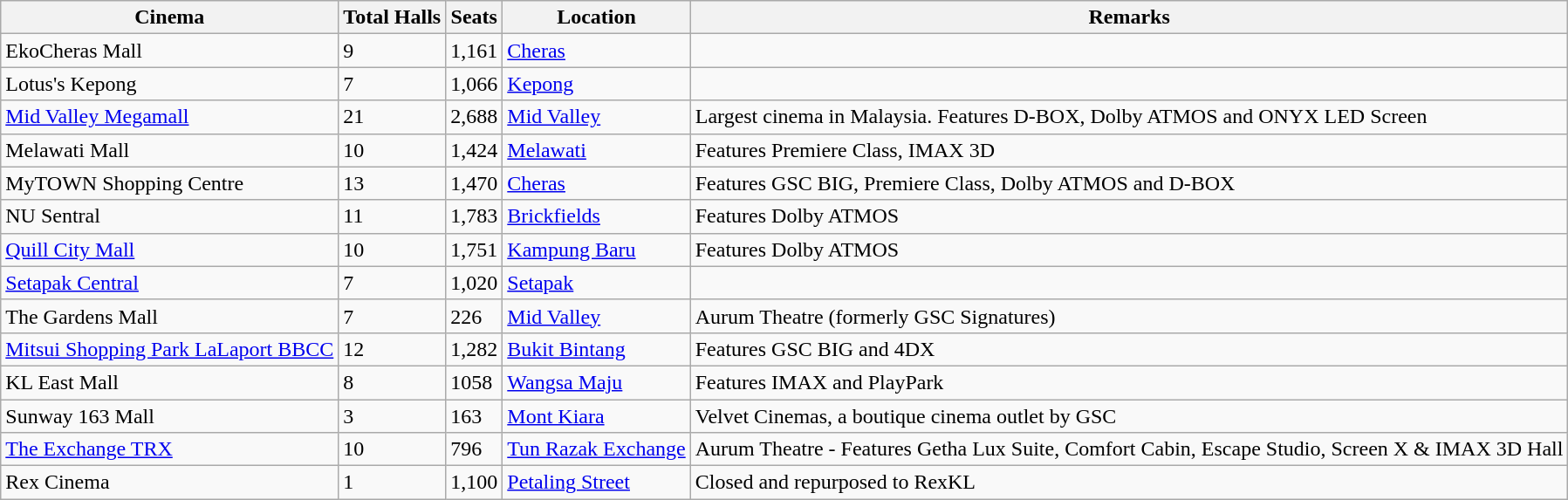<table class="wikitable">
<tr>
<th>Cinema</th>
<th>Total Halls</th>
<th>Seats</th>
<th>Location</th>
<th>Remarks</th>
</tr>
<tr>
<td>EkoCheras Mall</td>
<td>9</td>
<td>1,161</td>
<td><a href='#'>Cheras</a></td>
<td></td>
</tr>
<tr>
<td>Lotus's Kepong</td>
<td>7</td>
<td>1,066</td>
<td><a href='#'>Kepong</a></td>
<td></td>
</tr>
<tr>
<td><a href='#'>Mid Valley Megamall</a></td>
<td>21</td>
<td>2,688</td>
<td><a href='#'>Mid Valley</a></td>
<td>Largest cinema in Malaysia. Features D-BOX, Dolby ATMOS and ONYX LED Screen</td>
</tr>
<tr>
<td>Melawati Mall</td>
<td>10</td>
<td>1,424</td>
<td><a href='#'>Melawati</a></td>
<td>Features Premiere Class, IMAX 3D</td>
</tr>
<tr>
<td>MyTOWN Shopping Centre</td>
<td>13</td>
<td>1,470</td>
<td><a href='#'>Cheras</a></td>
<td>Features GSC BIG, Premiere Class, Dolby ATMOS and D-BOX</td>
</tr>
<tr>
<td>NU Sentral</td>
<td>11</td>
<td>1,783</td>
<td><a href='#'>Brickfields</a></td>
<td>Features Dolby ATMOS</td>
</tr>
<tr>
<td><a href='#'>Quill City Mall</a></td>
<td>10</td>
<td>1,751</td>
<td><a href='#'>Kampung Baru</a></td>
<td>Features Dolby ATMOS</td>
</tr>
<tr>
<td><a href='#'>Setapak Central</a></td>
<td>7</td>
<td>1,020</td>
<td><a href='#'>Setapak</a></td>
<td></td>
</tr>
<tr>
<td>The Gardens Mall</td>
<td>7</td>
<td>226</td>
<td><a href='#'>Mid Valley</a></td>
<td>Aurum Theatre (formerly GSC Signatures)</td>
</tr>
<tr>
<td><a href='#'>Mitsui Shopping Park LaLaport BBCC</a></td>
<td>12</td>
<td>1,282</td>
<td><a href='#'>Bukit Bintang</a></td>
<td>Features GSC BIG and 4DX</td>
</tr>
<tr>
<td>KL East Mall</td>
<td>8</td>
<td>1058</td>
<td><a href='#'>Wangsa Maju</a></td>
<td>Features IMAX and PlayPark</td>
</tr>
<tr>
<td>Sunway 163 Mall</td>
<td>3</td>
<td>163</td>
<td><a href='#'>Mont Kiara</a></td>
<td>Velvet Cinemas, a boutique cinema outlet by GSC</td>
</tr>
<tr>
<td><a href='#'>The Exchange TRX</a></td>
<td>10</td>
<td>796</td>
<td><a href='#'>Tun Razak Exchange</a></td>
<td>Aurum Theatre - Features Getha Lux Suite, Comfort Cabin, Escape Studio, Screen X & IMAX 3D Hall</td>
</tr>
<tr>
<td>Rex Cinema</td>
<td>1</td>
<td>1,100</td>
<td><a href='#'>Petaling Street</a></td>
<td>Closed and repurposed to RexKL</td>
</tr>
</table>
